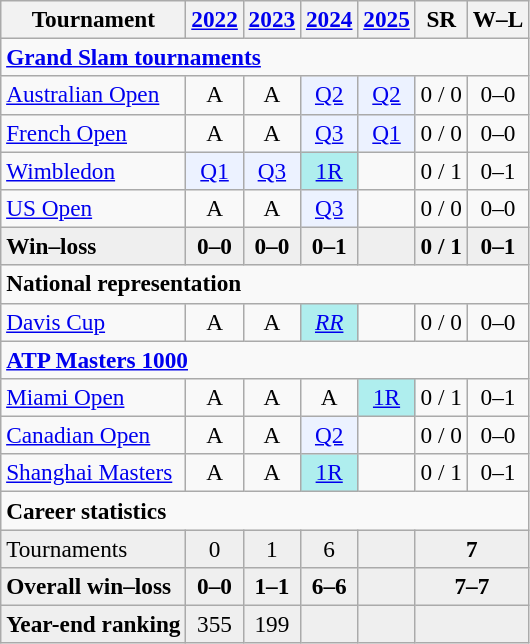<table class=wikitable style=text-align:center;font-size:97%>
<tr>
<th>Tournament</th>
<th><a href='#'>2022</a></th>
<th><a href='#'>2023</a></th>
<th><a href='#'>2024</a></th>
<th><a href='#'>2025</a></th>
<th>SR</th>
<th>W–L</th>
</tr>
<tr>
<td colspan="7" align="left"><strong><a href='#'>Grand Slam tournaments</a></strong></td>
</tr>
<tr>
<td align=left><a href='#'>Australian Open</a></td>
<td>A</td>
<td>A</td>
<td bgcolor=ecf2ff><a href='#'>Q2</a></td>
<td bgcolor=ecf2ff><a href='#'>Q2</a></td>
<td>0 / 0</td>
<td>0–0</td>
</tr>
<tr>
<td align=left><a href='#'>French Open</a></td>
<td>A</td>
<td>A</td>
<td bgcolor=ecf2ff><a href='#'>Q3</a></td>
<td bgcolor=ecf2ff><a href='#'>Q1</a></td>
<td>0 / 0</td>
<td>0–0</td>
</tr>
<tr>
<td align=left><a href='#'>Wimbledon</a></td>
<td bgcolor=ecf2ff><a href='#'>Q1</a></td>
<td bgcolor=ecf2ff><a href='#'>Q3</a></td>
<td bgcolor=afeeee><a href='#'>1R</a></td>
<td></td>
<td>0 / 1</td>
<td>0–1</td>
</tr>
<tr>
<td align=left><a href='#'>US Open</a></td>
<td>A</td>
<td>A</td>
<td bgcolor=ecf2ff><a href='#'>Q3</a></td>
<td></td>
<td>0 / 0</td>
<td>0–0</td>
</tr>
<tr style=font-weight:bold;background:#efefef>
<td style=text-align:left>Win–loss</td>
<td>0–0</td>
<td>0–0</td>
<td>0–1</td>
<td></td>
<td>0 / 1</td>
<td>0–1</td>
</tr>
<tr>
<td colspan="7" align="left"><strong>National representation</strong></td>
</tr>
<tr>
<td align=left><a href='#'>Davis Cup</a></td>
<td>A</td>
<td>A</td>
<td bgcolor=afeeee><a href='#'><em>RR</em></a></td>
<td></td>
<td>0 / 0</td>
<td>0–0</td>
</tr>
<tr>
<td colspan="7" align="left"><strong><a href='#'>ATP Masters 1000</a></strong></td>
</tr>
<tr>
<td align=left><a href='#'>Miami Open</a></td>
<td>A</td>
<td>A</td>
<td>A</td>
<td bgcolor=afeeee><a href='#'>1R</a></td>
<td>0 / 1</td>
<td>0–1</td>
</tr>
<tr>
<td align=left><a href='#'>Canadian Open</a></td>
<td>A</td>
<td>A</td>
<td bgcolor=ecf2ff><a href='#'>Q2</a></td>
<td></td>
<td>0 / 0</td>
<td>0–0</td>
</tr>
<tr>
<td align=left><a href='#'>Shanghai Masters</a></td>
<td>A</td>
<td>A</td>
<td bgcolor=afeeee><a href='#'>1R</a></td>
<td></td>
<td>0 / 1</td>
<td>0–1</td>
</tr>
<tr>
<td colspan="7" align="left"><strong>Career statistics</strong></td>
</tr>
<tr bgcolor=efefef>
<td align=left>Tournaments</td>
<td>0</td>
<td>1</td>
<td>6</td>
<td></td>
<td colspan="2"><strong>7</strong></td>
</tr>
<tr style=font-weight:bold;background:#efefef>
<td style=text-align:left>Overall win–loss</td>
<td>0–0</td>
<td>1–1</td>
<td>6–6</td>
<td></td>
<td colspan="2">7–7</td>
</tr>
<tr bgcolor=efefef>
<td align=left><strong>Year-end ranking</strong></td>
<td>355</td>
<td>199</td>
<td></td>
<td></td>
<td colspan="2"></td>
</tr>
</table>
